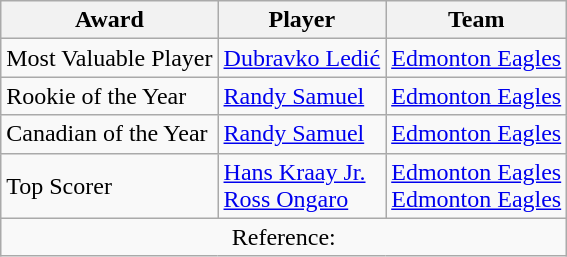<table class="wikitable">
<tr>
<th>Award</th>
<th>Player</th>
<th>Team</th>
</tr>
<tr>
<td>Most Valuable Player</td>
<td>  <a href='#'>Dubravko Ledić</a></td>
<td><a href='#'>Edmonton Eagles</a></td>
</tr>
<tr>
<td>Rookie of the Year</td>
<td>  <a href='#'>Randy Samuel</a></td>
<td><a href='#'>Edmonton Eagles</a></td>
</tr>
<tr>
<td>Canadian of the Year</td>
<td>  <a href='#'>Randy Samuel</a></td>
<td><a href='#'>Edmonton Eagles</a></td>
</tr>
<tr>
<td>Top Scorer</td>
<td> <a href='#'>Hans Kraay Jr.</a><br> <a href='#'>Ross Ongaro</a></td>
<td><a href='#'>Edmonton Eagles</a><br><a href='#'>Edmonton Eagles</a></td>
</tr>
<tr>
<td colspan=3 align=center>Reference:</td>
</tr>
</table>
